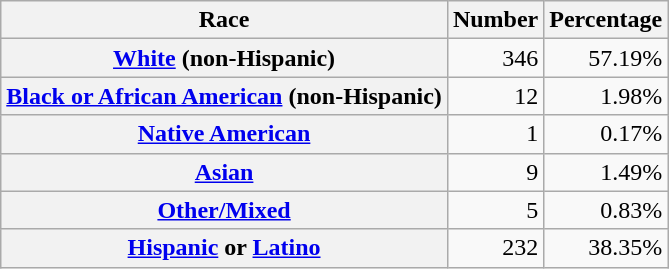<table class="wikitable" style="text-align:right">
<tr>
<th scope="col">Race</th>
<th scope="col">Number</th>
<th scope="col">Percentage</th>
</tr>
<tr>
<th scope="row"><a href='#'>White</a> (non-Hispanic)</th>
<td>346</td>
<td>57.19%</td>
</tr>
<tr>
<th scope="row"><a href='#'>Black or African American</a> (non-Hispanic)</th>
<td>12</td>
<td>1.98%</td>
</tr>
<tr>
<th scope="row"><a href='#'>Native American</a></th>
<td>1</td>
<td>0.17%</td>
</tr>
<tr>
<th scope="row"><a href='#'>Asian</a></th>
<td>9</td>
<td>1.49%</td>
</tr>
<tr>
<th scope="row"><a href='#'>Other/Mixed</a></th>
<td>5</td>
<td>0.83%</td>
</tr>
<tr>
<th scope="row"><a href='#'>Hispanic</a> or <a href='#'>Latino</a></th>
<td>232</td>
<td>38.35%</td>
</tr>
</table>
